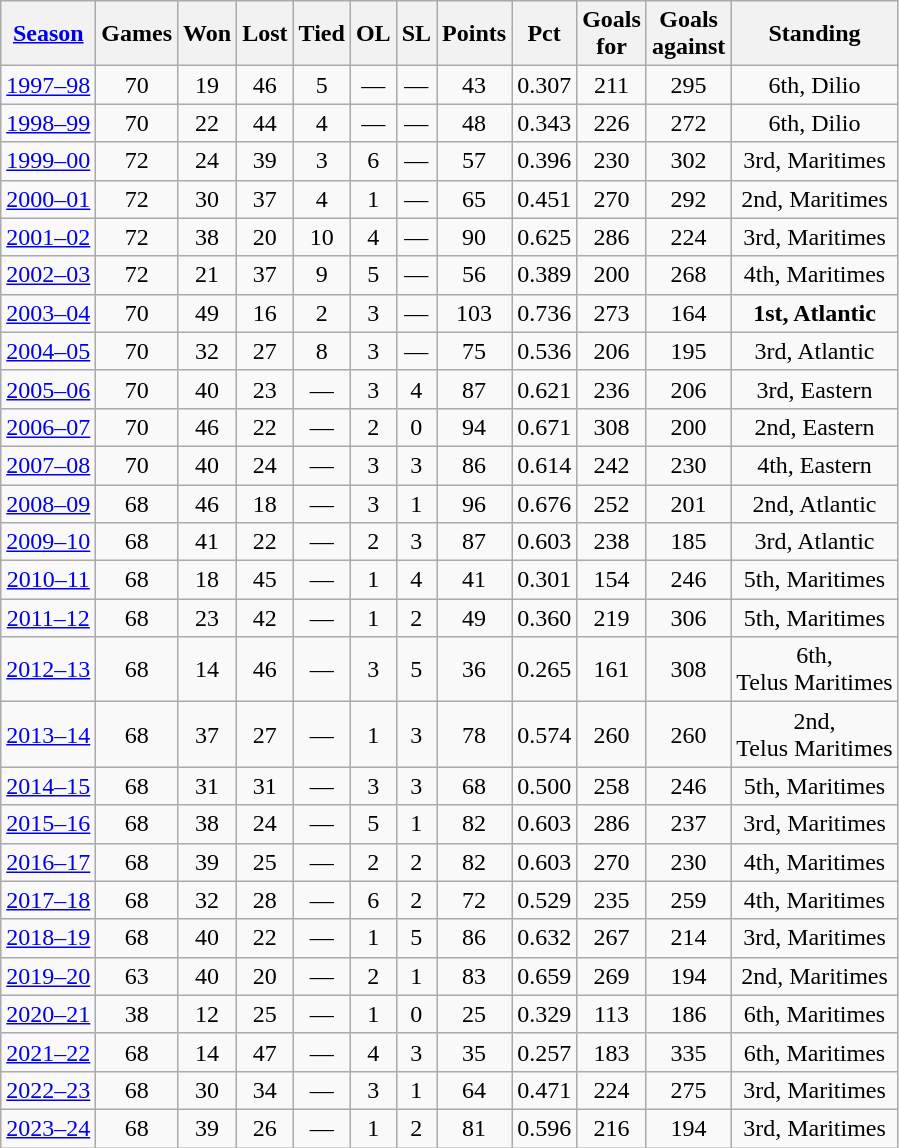<table class="wikitable" style="text-align:center">
<tr>
<th><a href='#'>Season</a></th>
<th>Games</th>
<th>Won</th>
<th>Lost</th>
<th>Tied</th>
<th>OL</th>
<th>SL</th>
<th>Points</th>
<th>Pct</th>
<th>Goals<br>for</th>
<th>Goals<br>against</th>
<th>Standing</th>
</tr>
<tr>
<td><a href='#'>1997–98</a></td>
<td>70</td>
<td>19</td>
<td>46</td>
<td>5</td>
<td>—</td>
<td>—</td>
<td>43</td>
<td>0.307</td>
<td>211</td>
<td>295</td>
<td>6th, Dilio</td>
</tr>
<tr>
<td><a href='#'>1998–99</a></td>
<td>70</td>
<td>22</td>
<td>44</td>
<td>4</td>
<td>—</td>
<td>—</td>
<td>48</td>
<td>0.343</td>
<td>226</td>
<td>272</td>
<td>6th, Dilio</td>
</tr>
<tr>
<td><a href='#'>1999–00</a></td>
<td>72</td>
<td>24</td>
<td>39</td>
<td>3</td>
<td>6</td>
<td>—</td>
<td>57</td>
<td>0.396</td>
<td>230</td>
<td>302</td>
<td>3rd, Maritimes</td>
</tr>
<tr>
<td><a href='#'>2000–01</a></td>
<td>72</td>
<td>30</td>
<td>37</td>
<td>4</td>
<td>1</td>
<td>—</td>
<td>65</td>
<td>0.451</td>
<td>270</td>
<td>292</td>
<td>2nd, Maritimes</td>
</tr>
<tr>
<td><a href='#'>2001–02</a></td>
<td>72</td>
<td>38</td>
<td>20</td>
<td>10</td>
<td>4</td>
<td>—</td>
<td>90</td>
<td>0.625</td>
<td>286</td>
<td>224</td>
<td>3rd, Maritimes</td>
</tr>
<tr>
<td><a href='#'>2002–03</a></td>
<td>72</td>
<td>21</td>
<td>37</td>
<td>9</td>
<td>5</td>
<td>—</td>
<td>56</td>
<td>0.389</td>
<td>200</td>
<td>268</td>
<td>4th, Maritimes</td>
</tr>
<tr>
<td><a href='#'>2003–04</a></td>
<td>70</td>
<td>49</td>
<td>16</td>
<td>2</td>
<td>3</td>
<td>—</td>
<td>103</td>
<td>0.736</td>
<td>273</td>
<td>164</td>
<td><strong>1st, Atlantic</strong></td>
</tr>
<tr>
<td><a href='#'>2004–05</a></td>
<td>70</td>
<td>32</td>
<td>27</td>
<td>8</td>
<td>3</td>
<td>—</td>
<td>75</td>
<td>0.536</td>
<td>206</td>
<td>195</td>
<td>3rd, Atlantic</td>
</tr>
<tr>
<td><a href='#'>2005–06</a></td>
<td>70</td>
<td>40</td>
<td>23</td>
<td>—</td>
<td>3</td>
<td>4</td>
<td>87</td>
<td>0.621</td>
<td>236</td>
<td>206</td>
<td>3rd, Eastern</td>
</tr>
<tr>
<td><a href='#'>2006–07</a></td>
<td>70</td>
<td>46</td>
<td>22</td>
<td>—</td>
<td>2</td>
<td>0</td>
<td>94</td>
<td>0.671</td>
<td>308</td>
<td>200</td>
<td>2nd, Eastern</td>
</tr>
<tr>
<td><a href='#'>2007–08</a></td>
<td>70</td>
<td>40</td>
<td>24</td>
<td>—</td>
<td>3</td>
<td>3</td>
<td>86</td>
<td>0.614</td>
<td>242</td>
<td>230</td>
<td>4th, Eastern</td>
</tr>
<tr>
<td><a href='#'>2008–09</a></td>
<td>68</td>
<td>46</td>
<td>18</td>
<td>—</td>
<td>3</td>
<td>1</td>
<td>96</td>
<td>0.676</td>
<td>252</td>
<td>201</td>
<td>2nd, Atlantic</td>
</tr>
<tr>
<td><a href='#'>2009–10</a></td>
<td>68</td>
<td>41</td>
<td>22</td>
<td>—</td>
<td>2</td>
<td>3</td>
<td>87</td>
<td>0.603</td>
<td>238</td>
<td>185</td>
<td>3rd, Atlantic</td>
</tr>
<tr>
<td><a href='#'>2010–11</a></td>
<td>68</td>
<td>18</td>
<td>45</td>
<td>—</td>
<td>1</td>
<td>4</td>
<td>41</td>
<td>0.301</td>
<td>154</td>
<td>246</td>
<td>5th, Maritimes</td>
</tr>
<tr>
<td><a href='#'>2011–12</a></td>
<td>68</td>
<td>23</td>
<td>42</td>
<td>—</td>
<td>1</td>
<td>2</td>
<td>49</td>
<td>0.360</td>
<td>219</td>
<td>306</td>
<td>5th, Maritimes</td>
</tr>
<tr>
<td><a href='#'>2012–13</a></td>
<td>68</td>
<td>14</td>
<td>46</td>
<td>—</td>
<td>3</td>
<td>5</td>
<td>36</td>
<td>0.265</td>
<td>161</td>
<td>308</td>
<td>6th,<br>Telus Maritimes</td>
</tr>
<tr>
<td><a href='#'>2013–14</a></td>
<td>68</td>
<td>37</td>
<td>27</td>
<td>—</td>
<td>1</td>
<td>3</td>
<td>78</td>
<td>0.574</td>
<td>260</td>
<td>260</td>
<td>2nd,<br>Telus Maritimes</td>
</tr>
<tr>
<td><a href='#'>2014–15</a></td>
<td>68</td>
<td>31</td>
<td>31</td>
<td>—</td>
<td>3</td>
<td>3</td>
<td>68</td>
<td>0.500</td>
<td>258</td>
<td>246</td>
<td>5th, Maritimes</td>
</tr>
<tr>
<td><a href='#'>2015–16</a></td>
<td>68</td>
<td>38</td>
<td>24</td>
<td>—</td>
<td>5</td>
<td>1</td>
<td>82</td>
<td>0.603</td>
<td>286</td>
<td>237</td>
<td>3rd, Maritimes</td>
</tr>
<tr>
<td><a href='#'>2016–17</a></td>
<td>68</td>
<td>39</td>
<td>25</td>
<td>—</td>
<td>2</td>
<td>2</td>
<td>82</td>
<td>0.603</td>
<td>270</td>
<td>230</td>
<td>4th, Maritimes</td>
</tr>
<tr>
<td><a href='#'>2017–18</a></td>
<td>68</td>
<td>32</td>
<td>28</td>
<td>—</td>
<td>6</td>
<td>2</td>
<td>72</td>
<td>0.529</td>
<td>235</td>
<td>259</td>
<td>4th, Maritimes</td>
</tr>
<tr>
<td><a href='#'>2018–19</a></td>
<td>68</td>
<td>40</td>
<td>22</td>
<td>—</td>
<td>1</td>
<td>5</td>
<td>86</td>
<td>0.632</td>
<td>267</td>
<td>214</td>
<td>3rd, Maritimes</td>
</tr>
<tr>
<td><a href='#'>2019–20</a></td>
<td>63</td>
<td>40</td>
<td>20</td>
<td>—</td>
<td>2</td>
<td>1</td>
<td>83</td>
<td>0.659</td>
<td>269</td>
<td>194</td>
<td>2nd, Maritimes</td>
</tr>
<tr>
<td><a href='#'>2020–21</a></td>
<td>38</td>
<td>12</td>
<td>25</td>
<td>—</td>
<td>1</td>
<td>0</td>
<td>25</td>
<td>0.329</td>
<td>113</td>
<td>186</td>
<td>6th, Maritimes</td>
</tr>
<tr>
<td><a href='#'>2021–22</a></td>
<td>68</td>
<td>14</td>
<td>47</td>
<td>—</td>
<td>4</td>
<td>3</td>
<td>35</td>
<td>0.257</td>
<td>183</td>
<td>335</td>
<td>6th, Maritimes</td>
</tr>
<tr>
<td><a href='#'>2022–23</a></td>
<td>68</td>
<td>30</td>
<td>34</td>
<td>—</td>
<td>3</td>
<td>1</td>
<td>64</td>
<td>0.471</td>
<td>224</td>
<td>275</td>
<td>3rd, Maritimes</td>
</tr>
<tr>
<td><a href='#'>2023–24</a></td>
<td>68</td>
<td>39</td>
<td>26</td>
<td>—</td>
<td>1</td>
<td>2</td>
<td>81</td>
<td>0.596</td>
<td>216</td>
<td>194</td>
<td>3rd, Maritimes</td>
</tr>
</table>
